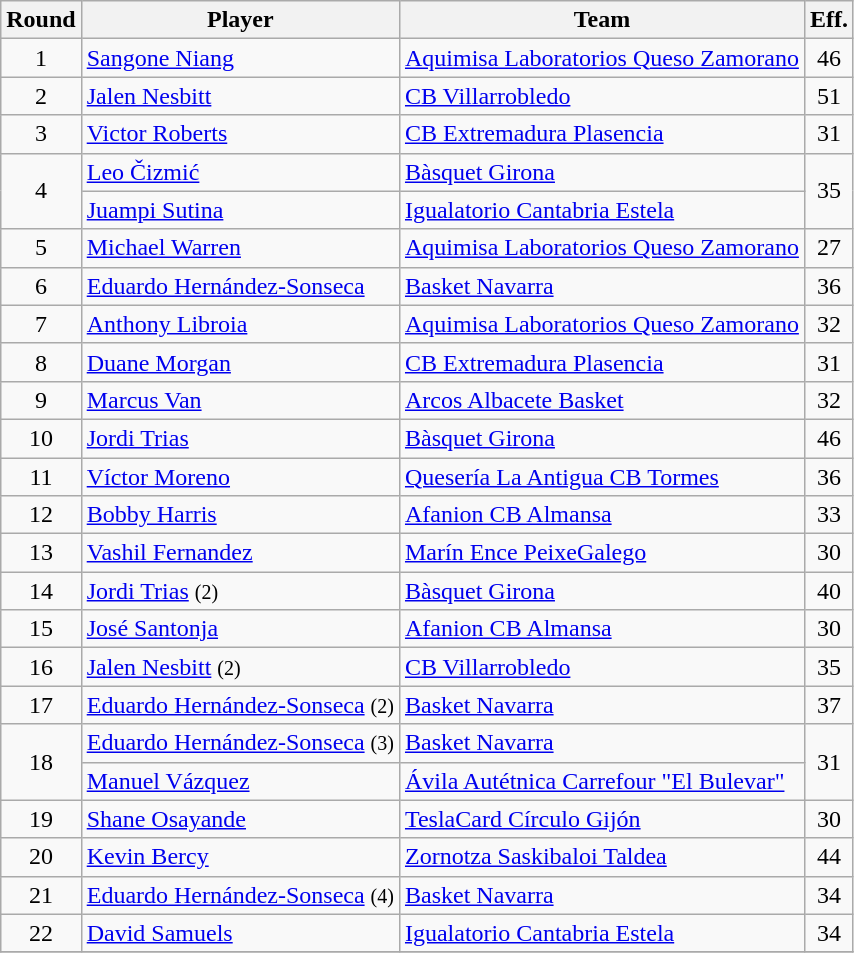<table class="wikitable sortable" style="text-align: center;">
<tr>
<th>Round</th>
<th>Player</th>
<th>Team</th>
<th>Eff.</th>
</tr>
<tr>
<td>1</td>
<td style="text-align:left;"> <a href='#'>Sangone Niang</a></td>
<td style="text-align:left;"><a href='#'>Aquimisa Laboratorios Queso Zamorano</a></td>
<td>46</td>
</tr>
<tr>
<td>2</td>
<td style="text-align:left;"> <a href='#'>Jalen Nesbitt</a></td>
<td style="text-align:left;"><a href='#'>CB Villarrobledo</a></td>
<td>51</td>
</tr>
<tr>
<td>3</td>
<td style="text-align:left;"> <a href='#'>Victor Roberts</a></td>
<td style="text-align:left;"><a href='#'>CB Extremadura Plasencia</a></td>
<td>31</td>
</tr>
<tr>
<td rowspan=2>4</td>
<td style="text-align:left;"> <a href='#'>Leo Čizmić</a></td>
<td style="text-align:left;"><a href='#'>Bàsquet Girona</a></td>
<td rowspan=2>35</td>
</tr>
<tr>
<td style="text-align:left;"> <a href='#'>Juampi Sutina</a></td>
<td style="text-align:left;"><a href='#'>Igualatorio Cantabria Estela</a></td>
</tr>
<tr>
<td>5</td>
<td style="text-align:left;"> <a href='#'>Michael Warren</a></td>
<td style="text-align:left;"><a href='#'>Aquimisa Laboratorios Queso Zamorano</a></td>
<td>27</td>
</tr>
<tr>
<td>6</td>
<td style="text-align:left;"> <a href='#'>Eduardo Hernández-Sonseca</a></td>
<td style="text-align:left;"><a href='#'>Basket Navarra</a></td>
<td>36</td>
</tr>
<tr>
<td>7</td>
<td style="text-align:left;"> <a href='#'>Anthony Libroia</a></td>
<td style="text-align:left;"><a href='#'>Aquimisa Laboratorios Queso Zamorano</a></td>
<td>32</td>
</tr>
<tr>
<td>8</td>
<td style="text-align:left;"> <a href='#'>Duane Morgan</a></td>
<td style="text-align:left;"><a href='#'>CB Extremadura Plasencia</a></td>
<td>31</td>
</tr>
<tr>
<td>9</td>
<td style="text-align:left;"> <a href='#'>Marcus Van</a></td>
<td style="text-align:left;"><a href='#'>Arcos Albacete Basket</a></td>
<td>32</td>
</tr>
<tr>
<td>10</td>
<td style="text-align:left;"> <a href='#'>Jordi Trias</a></td>
<td style="text-align:left;"><a href='#'>Bàsquet Girona</a></td>
<td>46</td>
</tr>
<tr>
<td>11</td>
<td style="text-align:left;"> <a href='#'>Víctor Moreno</a></td>
<td style="text-align:left;"><a href='#'>Quesería La Antigua CB Tormes</a></td>
<td>36</td>
</tr>
<tr>
<td>12</td>
<td style="text-align:left;"> <a href='#'>Bobby Harris</a></td>
<td style="text-align:left;"><a href='#'>Afanion CB Almansa</a></td>
<td>33</td>
</tr>
<tr>
<td>13</td>
<td style="text-align:left;"> <a href='#'>Vashil Fernandez</a></td>
<td style="text-align:left;"><a href='#'>Marín Ence PeixeGalego</a></td>
<td>30</td>
</tr>
<tr>
<td>14</td>
<td style="text-align:left;"> <a href='#'>Jordi Trias</a> <small>(2)</small></td>
<td style="text-align:left;"><a href='#'>Bàsquet Girona</a></td>
<td>40</td>
</tr>
<tr>
<td>15</td>
<td style="text-align:left;"> <a href='#'>José Santonja</a></td>
<td style="text-align:left;"><a href='#'>Afanion CB Almansa</a></td>
<td>30</td>
</tr>
<tr>
<td>16</td>
<td style="text-align:left;"> <a href='#'>Jalen Nesbitt</a> <small>(2)</small></td>
<td style="text-align:left;"><a href='#'>CB Villarrobledo</a></td>
<td>35</td>
</tr>
<tr>
<td>17</td>
<td style="text-align:left;"> <a href='#'>Eduardo Hernández-Sonseca</a> <small>(2)</small></td>
<td style="text-align:left;"><a href='#'>Basket Navarra</a></td>
<td>37</td>
</tr>
<tr>
<td rowspan=2>18</td>
<td style="text-align:left;"> <a href='#'>Eduardo Hernández-Sonseca</a> <small>(3)</small></td>
<td style="text-align:left;"><a href='#'>Basket Navarra</a></td>
<td rowspan=2>31</td>
</tr>
<tr>
<td style="text-align:left;"> <a href='#'>Manuel Vázquez</a></td>
<td style="text-align:left;"><a href='#'>Ávila Autétnica Carrefour "El Bulevar"</a></td>
</tr>
<tr>
<td>19</td>
<td style="text-align:left;"> <a href='#'>Shane Osayande</a></td>
<td style="text-align:left;"><a href='#'>TeslaCard Círculo Gijón</a></td>
<td>30</td>
</tr>
<tr>
<td>20</td>
<td style="text-align:left;"> <a href='#'>Kevin Bercy</a></td>
<td style="text-align:left;"><a href='#'>Zornotza Saskibaloi Taldea</a></td>
<td>44</td>
</tr>
<tr>
<td>21</td>
<td style="text-align:left;"> <a href='#'>Eduardo Hernández-Sonseca</a> <small>(4)</small></td>
<td style="text-align:left;"><a href='#'>Basket Navarra</a></td>
<td>34</td>
</tr>
<tr>
<td>22</td>
<td style="text-align:left;"> <a href='#'>David Samuels</a></td>
<td style="text-align:left;"><a href='#'>Igualatorio Cantabria Estela</a></td>
<td>34</td>
</tr>
<tr>
</tr>
</table>
